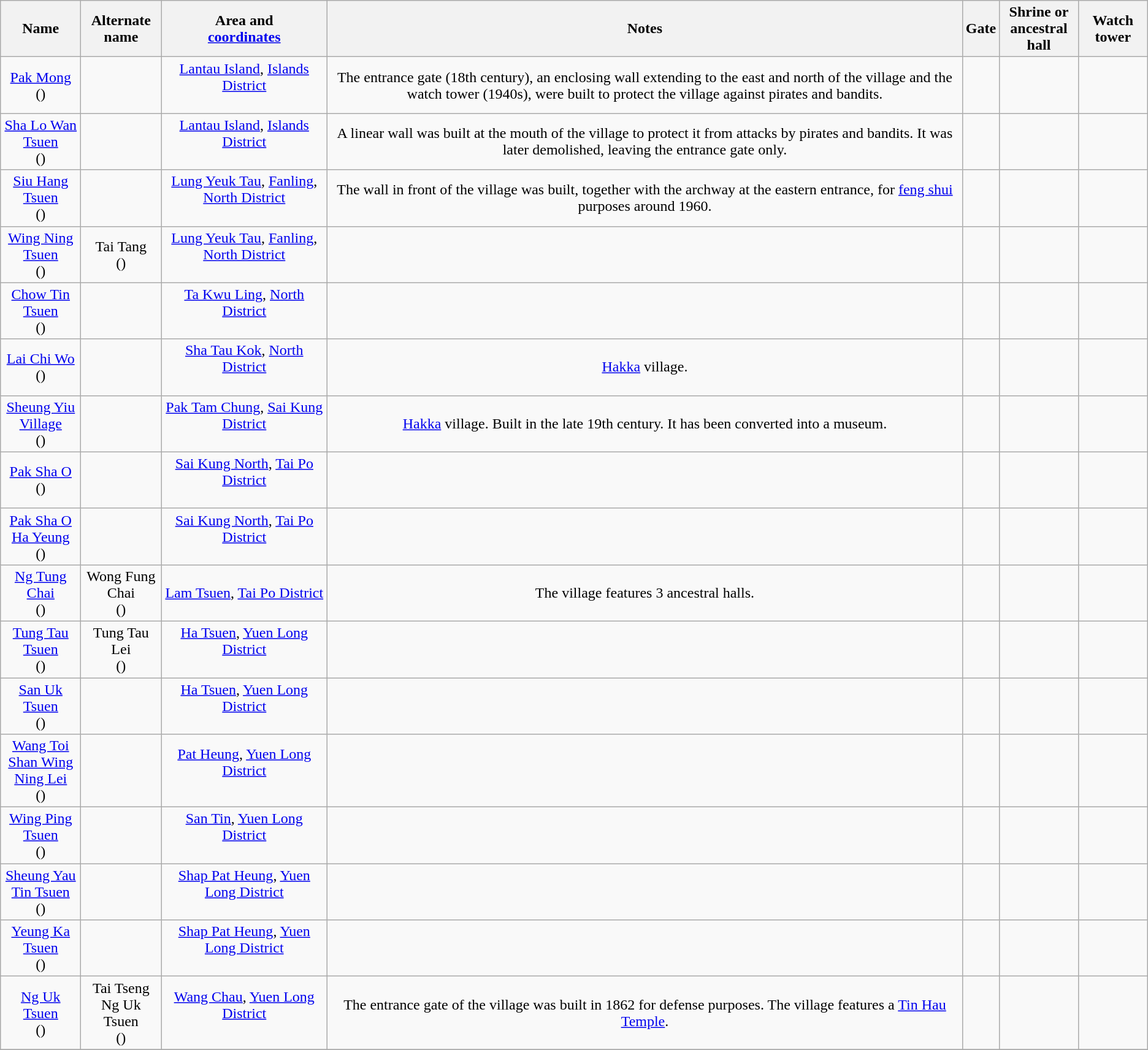<table class="wikitable sortable" style="text-align:center" style="width:95%">
<tr>
<th style="width:80px;">Name</th>
<th style="width:80px;">Alternate name</th>
<th>Area and<br><a href='#'>coordinates</a></th>
<th>Notes</th>
<th>Gate</th>
<th>Shrine or<br>ancestral hall</th>
<th>Watch tower</th>
</tr>
<tr>
<td style="text-align:center"><a href='#'>Pak Mong</a><br>()</td>
<td></td>
<td style="text-align:center"><a href='#'>Lantau Island</a>, <a href='#'>Islands District</a><br><br></td>
<td>The entrance gate (18th century), an enclosing wall extending to the east and north of the village and the watch tower (1940s), were built to protect the village against pirates and bandits.</td>
<td></td>
<td></td>
<td></td>
</tr>
<tr>
<td style="text-align:center"><a href='#'>Sha Lo Wan Tsuen</a><br>()</td>
<td></td>
<td style="text-align:center"><a href='#'>Lantau Island</a>, <a href='#'>Islands District</a><br><br></td>
<td>A linear wall was built at the mouth of the village to protect it from attacks by pirates and bandits. It was later demolished, leaving the entrance gate only.</td>
<td></td>
<td></td>
<td></td>
</tr>
<tr>
<td style="text-align:center"><a href='#'>Siu Hang Tsuen</a><br>()</td>
<td></td>
<td style="text-align:center"><a href='#'>Lung Yeuk Tau</a>, <a href='#'>Fanling</a>, <a href='#'>North District</a><br><br></td>
<td>The wall in front of the village was built, together with the archway at the eastern entrance, for <a href='#'>feng shui</a> purposes around 1960.</td>
<td></td>
<td></td>
<td></td>
</tr>
<tr>
<td style="text-align:center"><a href='#'>Wing Ning Tsuen</a><br>()</td>
<td style="text-align:center">Tai Tang<br>()</td>
<td style="text-align:center"><a href='#'>Lung Yeuk Tau</a>, <a href='#'>Fanling</a>, <a href='#'>North District</a><br><br></td>
<td></td>
<td></td>
<td></td>
<td></td>
</tr>
<tr>
<td style="text-align:center"><a href='#'>Chow Tin Tsuen</a><br>()</td>
<td></td>
<td style="text-align:center"><a href='#'>Ta Kwu Ling</a>, <a href='#'>North District</a><br><br></td>
<td></td>
<td></td>
<td></td>
<td></td>
</tr>
<tr>
<td style="text-align:center"><a href='#'>Lai Chi Wo</a><br>()</td>
<td></td>
<td style="text-align:center"><a href='#'>Sha Tau Kok</a>, <a href='#'>North District</a><br><br></td>
<td><a href='#'>Hakka</a> village.</td>
<td></td>
<td></td>
<td></td>
</tr>
<tr>
<td style="text-align:center"><a href='#'>Sheung Yiu Village</a><br>()</td>
<td></td>
<td style="text-align:center"><a href='#'>Pak Tam Chung</a>, <a href='#'>Sai Kung District</a><br><br></td>
<td><a href='#'>Hakka</a> village. Built in the late 19th century. It has been converted into a museum.</td>
<td></td>
<td></td>
<td></td>
</tr>
<tr>
<td style="text-align:center"><a href='#'>Pak Sha O</a><br>()</td>
<td></td>
<td style="text-align:center"><a href='#'>Sai Kung North</a>, <a href='#'>Tai Po District</a><br><br></td>
<td></td>
<td></td>
<td></td>
<td></td>
</tr>
<tr>
<td style="text-align:center"><a href='#'>Pak Sha O Ha Yeung</a><br>()</td>
<td></td>
<td style="text-align:center"><a href='#'>Sai Kung North</a>, <a href='#'>Tai Po District</a><br><br></td>
<td></td>
<td></td>
<td></td>
<td></td>
</tr>
<tr>
<td style="text-align:center"><a href='#'>Ng Tung Chai</a><br>()</td>
<td style="text-align:center">Wong Fung Chai<br>()</td>
<td style="text-align:center"><a href='#'>Lam Tsuen</a>, <a href='#'>Tai Po District</a><br></td>
<td>The village features 3 ancestral halls.</td>
<td></td>
<td></td>
<td></td>
</tr>
<tr>
<td style="text-align:center"><a href='#'>Tung Tau Tsuen</a><br>()</td>
<td style="text-align:center">Tung Tau Lei<br>()</td>
<td style="text-align:center"><a href='#'>Ha Tsuen</a>, <a href='#'>Yuen Long District</a><br><br></td>
<td></td>
<td></td>
<td></td>
<td></td>
</tr>
<tr>
<td style="text-align:center"><a href='#'>San Uk Tsuen</a><br>()</td>
<td></td>
<td style="text-align:center"><a href='#'>Ha Tsuen</a>, <a href='#'>Yuen Long District</a><br><br></td>
<td></td>
<td></td>
<td></td>
<td></td>
</tr>
<tr>
<td style="text-align:center"><a href='#'>Wang Toi Shan Wing Ning Lei</a><br>()</td>
<td></td>
<td style="text-align:center"><a href='#'>Pat Heung</a>, <a href='#'>Yuen Long District</a><br><br></td>
<td></td>
<td></td>
<td></td>
<td></td>
</tr>
<tr>
<td style="text-align:center"><a href='#'>Wing Ping Tsuen</a><br>()</td>
<td></td>
<td style="text-align:center"><a href='#'>San Tin</a>, <a href='#'>Yuen Long District</a><br><br></td>
<td></td>
<td></td>
<td></td>
<td></td>
</tr>
<tr>
<td style="text-align:center"><a href='#'>Sheung Yau Tin Tsuen</a><br>()</td>
<td></td>
<td style="text-align:center"><a href='#'>Shap Pat Heung</a>, <a href='#'>Yuen Long District</a><br><br></td>
<td></td>
<td></td>
<td></td>
<td></td>
</tr>
<tr>
<td style="text-align:center"><a href='#'>Yeung Ka Tsuen</a><br>()</td>
<td></td>
<td style="text-align:center"><a href='#'>Shap Pat Heung</a>, <a href='#'>Yuen Long District</a><br><br></td>
<td></td>
<td></td>
<td></td>
<td></td>
</tr>
<tr>
<td style="text-align:center"><a href='#'>Ng Uk Tsuen</a><br>()</td>
<td style="text-align:center">Tai Tseng Ng Uk Tsuen<br>()</td>
<td style="text-align:center"><a href='#'>Wang Chau</a>, <a href='#'>Yuen Long District</a><br><br></td>
<td>The entrance gate of the village was built in 1862 for defense purposes. The village features a <a href='#'>Tin Hau Temple</a>.</td>
<td></td>
<td></td>
<td></td>
</tr>
<tr>
</tr>
</table>
